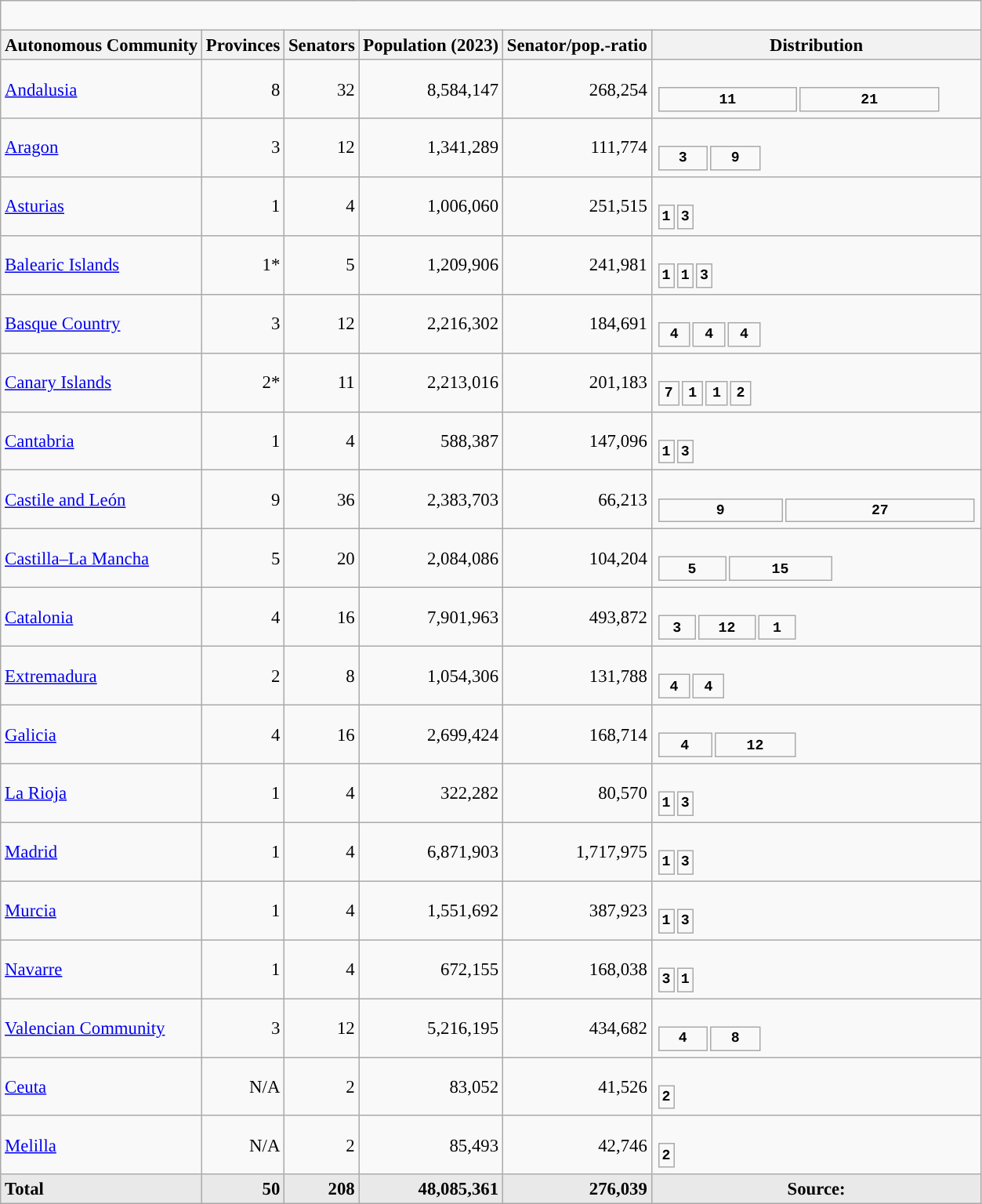<table class="wikitable" style="text-align:right; font-size:95%;">
<tr>
<td colspan="6"><br>















</td>
</tr>
<tr>
<th>Autonomous Community</th>
<th>Provinces</th>
<th>Senators</th>
<th>Population (2023)</th>
<th>Senator/pop.-ratio</th>
<th class="unsortable">Distribution</th>
</tr>
<tr>
<td align=left><a href='#'>Andalusia</a></td>
<td>8</td>
<td>32</td>
<td>8,584,147</td>
<td>268,254</td>
<td><br><table style="width:20em; font-size:80%; text-align:center; font-family:Courier New;">
<tr style="font-weight:bold">
<td style="background:">11</td>
<td style="background:">21</td>
</tr>
</table>
</td>
</tr>
<tr>
<td align=left><a href='#'>Aragon</a></td>
<td>3</td>
<td>12</td>
<td>1,341,289</td>
<td>111,774</td>
<td><br><table style="width:7.5em; font-size:80%; text-align:center; font-family:Courier New;">
<tr style="font-weight:bold">
<td style="background:">3</td>
<td style="background:">9</td>
</tr>
</table>
</td>
</tr>
<tr>
<td align=left><a href='#'>Asturias</a></td>
<td>1</td>
<td>4</td>
<td>1,006,060</td>
<td>251,515</td>
<td><br><table style="width:2.5em; font-size:80%; text-align:center; font-family:Courier New;">
<tr style="font-weight:bold">
<td style="background:">1</td>
<td style="background:">3</td>
</tr>
</table>
</td>
</tr>
<tr>
<td align=left><a href='#'>Balearic Islands</a></td>
<td>1*</td>
<td>5</td>
<td>1,209,906</td>
<td>241,981</td>
<td><br><table style="width:3.125em; font-size:80%; text-align:center; font-family:Courier New;">
<tr style="font-weight:bold">
<td style="background:">1</td>
<td style="background:">1</td>
<td style="background:">3</td>
</tr>
</table>
</td>
</tr>
<tr>
<td align=left><a href='#'>Basque Country</a></td>
<td>3</td>
<td>12</td>
<td>2,216,302</td>
<td>184,691</td>
<td><br><table style="width:7.5em; font-size:80%; text-align:center; font-family:Courier New;">
<tr style="font-weight:bold">
<td style="background:">4</td>
<td style="background:">4</td>
<td style="background:">4</td>
</tr>
</table>
</td>
</tr>
<tr>
<td align=left><a href='#'>Canary Islands</a></td>
<td>2*</td>
<td>11</td>
<td>2,213,016</td>
<td>201,183</td>
<td><br><table style="width:6.875em; font-size:80%; text-align:center; font-family:Courier New;">
<tr style="font-weight:bold">
<td style="background:">7</td>
<td style="background:">1</td>
<td style="background:">1</td>
<td style="background:">2</td>
</tr>
</table>
</td>
</tr>
<tr>
<td align=left><a href='#'>Cantabria</a></td>
<td>1</td>
<td>4</td>
<td>588,387</td>
<td>147,096</td>
<td><br><table style="width:2.5em; font-size:80%; text-align:center; font-family:Courier New;">
<tr style="font-weight:bold">
<td style="background:">1</td>
<td style="background:">3</td>
</tr>
</table>
</td>
</tr>
<tr>
<td align=left><a href='#'>Castile and León</a></td>
<td>9</td>
<td>36</td>
<td>2,383,703</td>
<td>66,213</td>
<td><br><table style="width:22.5em; font-size:80%; text-align:center; font-family:Courier New;">
<tr style="font-weight:bold">
<td style="background:">9</td>
<td style="background:">27</td>
</tr>
</table>
</td>
</tr>
<tr>
<td align=left><a href='#'>Castilla–La Mancha</a></td>
<td>5</td>
<td>20</td>
<td>2,084,086</td>
<td>104,204</td>
<td><br><table style="width:12.5em; font-size:80%; text-align:center; font-family:Courier New;">
<tr style="font-weight:bold">
<td style="background:">5</td>
<td style="background:">15</td>
</tr>
</table>
</td>
</tr>
<tr>
<td align=left><a href='#'>Catalonia</a></td>
<td>4</td>
<td>16</td>
<td>7,901,963</td>
<td>493,872</td>
<td><br><table style="width:10em; font-size:80%; text-align:center; font-family:Courier New;">
<tr style="font-weight:bold">
<td style="background:">3</td>
<td style="background:">12</td>
<td style="background:">1</td>
</tr>
</table>
</td>
</tr>
<tr>
<td align=left><a href='#'>Extremadura</a></td>
<td>2</td>
<td>8</td>
<td>1,054,306</td>
<td>131,788</td>
<td><br><table style="width:5em; font-size:80%; text-align:center; font-family:Courier New;">
<tr style="font-weight:bold">
<td style="background:">4</td>
<td style="background:">4</td>
</tr>
</table>
</td>
</tr>
<tr>
<td align=left><a href='#'>Galicia</a></td>
<td>4</td>
<td>16</td>
<td>2,699,424</td>
<td>168,714</td>
<td><br><table style="width:10em; font-size:80%; text-align:center; font-family:Courier New;">
<tr style="font-weight:bold">
<td style="background:">4</td>
<td style="background:">12</td>
</tr>
</table>
</td>
</tr>
<tr>
<td align=left><a href='#'>La Rioja</a></td>
<td>1</td>
<td>4</td>
<td>322,282</td>
<td>80,570</td>
<td><br><table style="width:2.5em; font-size:80%; text-align:center; font-family:Courier New;">
<tr style="font-weight:bold">
<td style="background:">1</td>
<td style="background:">3</td>
</tr>
</table>
</td>
</tr>
<tr>
<td align=left><a href='#'>Madrid</a></td>
<td>1</td>
<td>4</td>
<td>6,871,903</td>
<td>1,717,975</td>
<td><br><table style="width:2.5em; font-size:80%; text-align:center; font-family:Courier New;">
<tr style="font-weight:bold">
<td style="background:">1</td>
<td style="background:">3</td>
</tr>
</table>
</td>
</tr>
<tr>
<td align=left><a href='#'>Murcia</a></td>
<td>1</td>
<td>4</td>
<td>1,551,692</td>
<td>387,923</td>
<td><br><table style="width:2.5em; font-size:80%; text-align:center; font-family:Courier New;">
<tr style="font-weight:bold">
<td style="background:">1</td>
<td style="background:">3</td>
</tr>
</table>
</td>
</tr>
<tr>
<td align=left><a href='#'>Navarre</a></td>
<td>1</td>
<td>4</td>
<td>672,155</td>
<td>168,038</td>
<td><br><table style="width:2.5em; font-size:80%; text-align:center; font-family:Courier New;">
<tr style="font-weight:bold">
<td style="background:">3</td>
<td style="background:">1</td>
</tr>
</table>
</td>
</tr>
<tr>
<td align=left><a href='#'>Valencian Community</a></td>
<td>3</td>
<td>12</td>
<td>5,216,195</td>
<td>434,682</td>
<td><br><table style="width:7.5em; font-size:80%; text-align:center; font-family:Courier New;">
<tr style="font-weight:bold">
<td style="background:">4</td>
<td style="background:">8</td>
</tr>
</table>
</td>
</tr>
<tr>
<td align=left><a href='#'>Ceuta</a></td>
<td>N/A</td>
<td>2</td>
<td>83,052</td>
<td>41,526</td>
<td><br><table style="width:1.25em; font-size:80%; text-align:center; font-family:Courier New;">
<tr style="font-weight:bold">
<td style="background:">2</td>
</tr>
</table>
</td>
</tr>
<tr>
<td align=left><a href='#'>Melilla</a></td>
<td>N/A</td>
<td>2</td>
<td>85,493</td>
<td>42,746</td>
<td><br><table style="width:1.25em; font-size:80%; text-align:center; font-family:Courier New;">
<tr style="font-weight:bold">
<td style="background:">2</td>
</tr>
</table>
</td>
</tr>
<tr>
<td align="left" bgcolor="#e9e9e9"><strong>Total</strong></td>
<td bgcolor="#e9e9e9"><strong>50</strong></td>
<td bgcolor="#e9e9e9"><strong>208</strong></td>
<td bgcolor="#e9e9e9"><strong>48,085,361</strong></td>
<td bgcolor="#e9e9e9"><strong>276,039</strong></td>
<td align="center" bgcolor="#e9e9e9"><strong>Source: </strong></td>
</tr>
</table>
